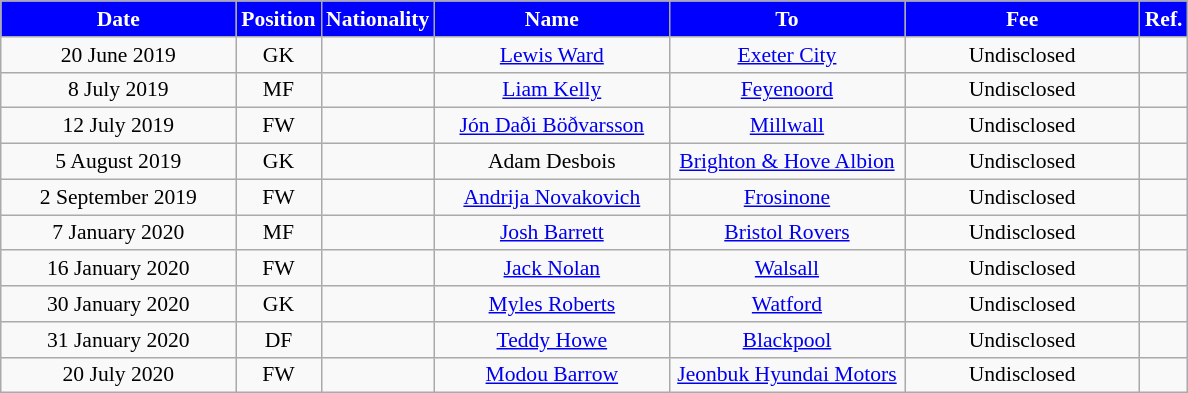<table class="wikitable" style="text-align:center; font-size:90%">
<tr>
<th style="background:#00f; color:white; width:150px;">Date</th>
<th style="background:#00f; color:white; width:50px;">Position</th>
<th style="background:#00f; color:white; width:50px;">Nationality</th>
<th style="background:#00f; color:white; width:150px;">Name</th>
<th style="background:#00f; color:white; width:150px;">To</th>
<th style="background:#00f; color:white; width:150px;">Fee</th>
<th style="background:#00f; color:white; width:20px;">Ref.</th>
</tr>
<tr>
<td>20 June 2019</td>
<td>GK</td>
<td></td>
<td><a href='#'>Lewis Ward</a></td>
<td><a href='#'>Exeter City</a></td>
<td>Undisclosed</td>
<td></td>
</tr>
<tr>
<td>8 July 2019</td>
<td>MF</td>
<td></td>
<td><a href='#'>Liam Kelly</a></td>
<td><a href='#'>Feyenoord</a></td>
<td>Undisclosed</td>
<td></td>
</tr>
<tr>
<td>12 July 2019</td>
<td>FW</td>
<td></td>
<td><a href='#'>Jón Daði Böðvarsson</a></td>
<td><a href='#'>Millwall</a></td>
<td>Undisclosed</td>
<td></td>
</tr>
<tr>
<td>5 August 2019</td>
<td>GK</td>
<td></td>
<td>Adam Desbois</td>
<td><a href='#'>Brighton & Hove Albion</a></td>
<td>Undisclosed</td>
<td></td>
</tr>
<tr>
<td>2 September 2019</td>
<td>FW</td>
<td></td>
<td><a href='#'>Andrija Novakovich</a></td>
<td><a href='#'>Frosinone</a></td>
<td>Undisclosed</td>
<td></td>
</tr>
<tr>
<td>7 January 2020</td>
<td>MF</td>
<td></td>
<td><a href='#'>Josh Barrett</a></td>
<td><a href='#'>Bristol Rovers</a></td>
<td>Undisclosed</td>
<td></td>
</tr>
<tr>
<td>16 January 2020</td>
<td>FW</td>
<td></td>
<td><a href='#'>Jack Nolan</a></td>
<td><a href='#'>Walsall</a></td>
<td>Undisclosed</td>
<td></td>
</tr>
<tr>
<td>30 January 2020</td>
<td>GK</td>
<td></td>
<td><a href='#'>Myles Roberts</a></td>
<td><a href='#'>Watford</a></td>
<td>Undisclosed</td>
<td></td>
</tr>
<tr>
<td>31 January 2020</td>
<td>DF</td>
<td></td>
<td><a href='#'>Teddy Howe</a></td>
<td><a href='#'>Blackpool</a></td>
<td>Undisclosed</td>
<td></td>
</tr>
<tr>
<td>20 July 2020</td>
<td>FW</td>
<td></td>
<td><a href='#'>Modou Barrow</a></td>
<td><a href='#'>Jeonbuk Hyundai Motors</a></td>
<td>Undisclosed</td>
<td></td>
</tr>
</table>
